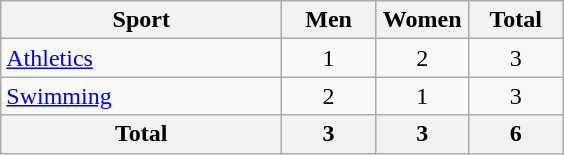<table class="wikitable sortable" style="text-align:center;">
<tr>
<th width=180>Sport</th>
<th width=55>Men</th>
<th width=55>Women</th>
<th width=55>Total</th>
</tr>
<tr>
<td align=left><a href='#'>Athletics</a></td>
<td>1</td>
<td>2</td>
<td>3</td>
</tr>
<tr>
<td align=left><a href='#'>Swimming</a></td>
<td>2</td>
<td>1</td>
<td>3</td>
</tr>
<tr>
<th>Total</th>
<th>3</th>
<th>3</th>
<th>6</th>
</tr>
</table>
